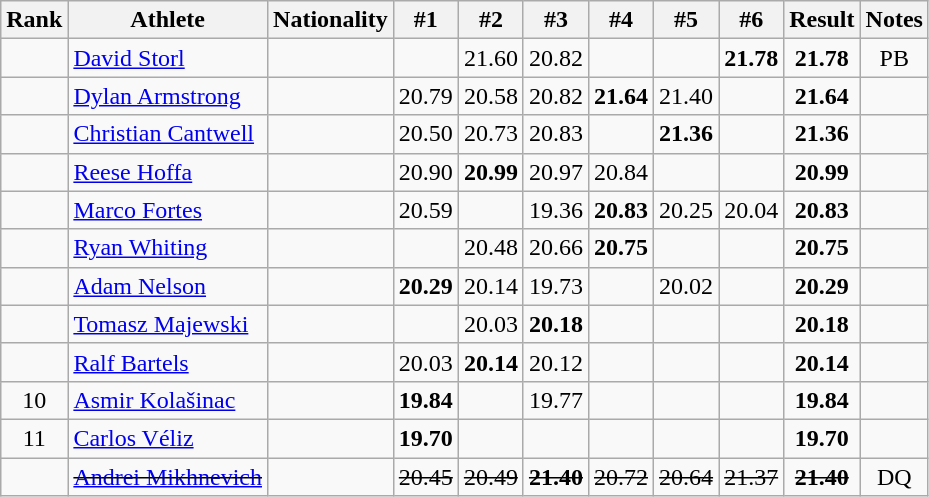<table class="wikitable sortable" style="text-align:center">
<tr>
<th>Rank</th>
<th>Athlete</th>
<th>Nationality</th>
<th>#1</th>
<th>#2</th>
<th>#3</th>
<th>#4</th>
<th>#5</th>
<th>#6</th>
<th>Result</th>
<th>Notes</th>
</tr>
<tr>
<td></td>
<td align=left><a href='#'>David Storl</a></td>
<td align=left></td>
<td></td>
<td>21.60</td>
<td>20.82</td>
<td></td>
<td></td>
<td><strong>21.78</strong></td>
<td><strong>21.78</strong></td>
<td>PB</td>
</tr>
<tr>
<td></td>
<td align=left><a href='#'>Dylan Armstrong</a></td>
<td align=left></td>
<td>20.79</td>
<td>20.58</td>
<td>20.82</td>
<td><strong>21.64</strong></td>
<td>21.40</td>
<td></td>
<td><strong>21.64</strong></td>
<td></td>
</tr>
<tr>
<td></td>
<td align=left><a href='#'>Christian Cantwell</a></td>
<td align=left></td>
<td>20.50</td>
<td>20.73</td>
<td>20.83</td>
<td></td>
<td><strong>21.36</strong></td>
<td></td>
<td><strong>21.36</strong></td>
<td></td>
</tr>
<tr>
<td></td>
<td align=left><a href='#'>Reese Hoffa</a></td>
<td align=left></td>
<td>20.90</td>
<td><strong>20.99</strong></td>
<td>20.97</td>
<td>20.84</td>
<td></td>
<td></td>
<td><strong>20.99</strong></td>
<td></td>
</tr>
<tr>
<td></td>
<td align=left><a href='#'>Marco Fortes</a></td>
<td align=left></td>
<td>20.59</td>
<td></td>
<td>19.36</td>
<td><strong>20.83</strong></td>
<td>20.25</td>
<td>20.04</td>
<td><strong>20.83</strong></td>
<td></td>
</tr>
<tr>
<td></td>
<td align=left><a href='#'>Ryan Whiting</a></td>
<td align=left></td>
<td></td>
<td>20.48</td>
<td>20.66</td>
<td><strong>20.75</strong></td>
<td></td>
<td></td>
<td><strong>20.75</strong></td>
<td></td>
</tr>
<tr>
<td></td>
<td align=left><a href='#'>Adam Nelson</a></td>
<td align=left></td>
<td><strong>20.29</strong></td>
<td>20.14</td>
<td>19.73</td>
<td></td>
<td>20.02</td>
<td></td>
<td><strong>20.29</strong></td>
<td></td>
</tr>
<tr>
<td></td>
<td align=left><a href='#'>Tomasz Majewski</a></td>
<td align=left></td>
<td></td>
<td>20.03</td>
<td><strong>20.18</strong></td>
<td></td>
<td></td>
<td></td>
<td><strong>20.18</strong></td>
<td></td>
</tr>
<tr>
<td></td>
<td align=left><a href='#'>Ralf Bartels</a></td>
<td align=left></td>
<td>20.03</td>
<td><strong>20.14</strong></td>
<td>20.12</td>
<td></td>
<td></td>
<td></td>
<td><strong>20.14</strong></td>
<td></td>
</tr>
<tr>
<td>10</td>
<td align=left><a href='#'>Asmir Kolašinac</a></td>
<td align=left></td>
<td><strong>19.84</strong></td>
<td></td>
<td>19.77</td>
<td></td>
<td></td>
<td></td>
<td><strong>19.84</strong></td>
<td></td>
</tr>
<tr>
<td>11</td>
<td align=left><a href='#'>Carlos Véliz</a></td>
<td align=left></td>
<td><strong>19.70</strong></td>
<td></td>
<td></td>
<td></td>
<td></td>
<td></td>
<td><strong>19.70</strong></td>
<td></td>
</tr>
<tr>
<td></td>
<td align=left><s><a href='#'>Andrei Mikhnevich</a> </s></td>
<td align=left><s>  </s></td>
<td><s>20.45 </s></td>
<td><s>20.49 </s></td>
<td><s><strong>21.40</strong> </s></td>
<td><s>20.72 </s></td>
<td><s>20.64 </s></td>
<td><s>21.37 </s></td>
<td><s><strong>21.40</strong> </s></td>
<td>DQ</td>
</tr>
</table>
